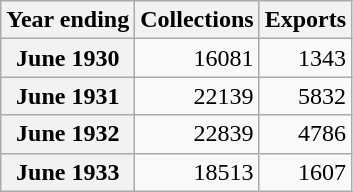<table class="wikitable floatright" style="margin:1em auto 1em 2em; text-align:right;">
<tr>
<th>Year ending</th>
<th>Collections</th>
<th>Exports</th>
</tr>
<tr>
<th>June 1930</th>
<td>16081</td>
<td>1343</td>
</tr>
<tr>
<th>June 1931</th>
<td>22139</td>
<td>5832</td>
</tr>
<tr>
<th>June 1932</th>
<td>22839</td>
<td>4786</td>
</tr>
<tr>
<th>June 1933</th>
<td>18513</td>
<td>1607</td>
</tr>
</table>
